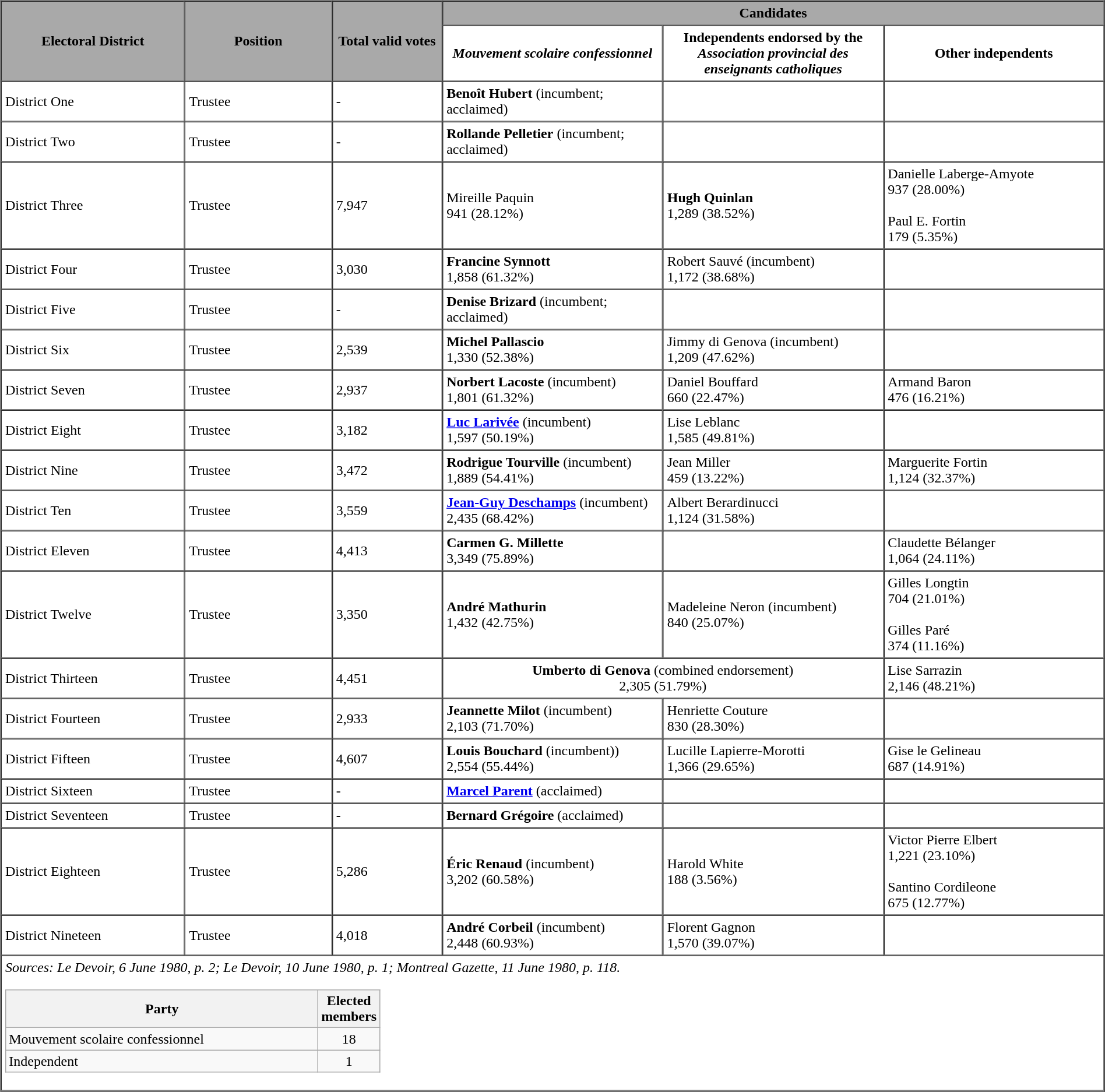<table class="toccolours collapsible collapsed" style="min-width:40em"| border="1" cellpadding="4" cellspacing="0" width="100%" style="border-collapse: collapse">
<tr style="background-color:darkgray;">
<th width=10% rowspan=2>Electoral District</th>
<th width=8% rowspan=2>Position</th>
<th width=6% rowspan=2>Total valid votes</th>
<th colspan=5>Candidates</th>
</tr>
<tr>
<th width=12% ><em>Mouvement scolaire confessionnel</em></th>
<th width=12% >Independents endorsed by the <em>Association provincial des enseignants catholiques</em></th>
<th width=12% >Other independents</th>
</tr>
<tr>
<td>District One</td>
<td>Trustee</td>
<td>-</td>
<td><strong>Benoît Hubert</strong> (incumbent; acclaimed)</td>
<td></td>
<td></td>
</tr>
<tr>
<td>District Two</td>
<td>Trustee</td>
<td>-</td>
<td><strong>Rollande Pelletier</strong> (incumbent; acclaimed)</td>
<td></td>
<td></td>
</tr>
<tr>
<td>District Three</td>
<td>Trustee</td>
<td>7,947</td>
<td>Mireille Paquin<br>941 (28.12%)</td>
<td><strong>Hugh Quinlan</strong><br>1,289 (38.52%)</td>
<td>Danielle Laberge-Amyote<br>937 (28.00%)<br><br>Paul E. Fortin<br>179 (5.35%)</td>
</tr>
<tr>
<td>District Four</td>
<td>Trustee</td>
<td>3,030</td>
<td><strong>Francine Synnott</strong><br>1,858 (61.32%)</td>
<td>Robert Sauvé (incumbent)<br>1,172 (38.68%)</td>
<td></td>
</tr>
<tr>
<td>District Five</td>
<td>Trustee</td>
<td>-</td>
<td><strong>Denise Brizard</strong> (incumbent; acclaimed)</td>
<td></td>
<td></td>
</tr>
<tr>
<td>District Six</td>
<td>Trustee</td>
<td>2,539</td>
<td><strong>Michel Pallascio</strong><br>1,330 (52.38%)</td>
<td>Jimmy di Genova (incumbent)<br>1,209 (47.62%)</td>
<td></td>
</tr>
<tr>
<td>District Seven</td>
<td>Trustee</td>
<td>2,937</td>
<td><strong>Norbert Lacoste</strong> (incumbent)<br>1,801 (61.32%)</td>
<td>Daniel Bouffard<br>660 (22.47%)</td>
<td>Armand Baron<br>476 (16.21%)</td>
</tr>
<tr>
<td>District Eight</td>
<td>Trustee</td>
<td>3,182</td>
<td><strong><a href='#'>Luc Larivée</a></strong> (incumbent)<br>1,597 (50.19%)</td>
<td>Lise Leblanc<br>1,585 (49.81%)</td>
<td></td>
</tr>
<tr>
<td>District Nine</td>
<td>Trustee</td>
<td>3,472</td>
<td><strong>Rodrigue Tourville</strong> (incumbent)<br>1,889 (54.41%)</td>
<td>Jean Miller<br>459 (13.22%)</td>
<td>Marguerite Fortin<br>1,124 (32.37%)</td>
</tr>
<tr>
<td>District Ten</td>
<td>Trustee</td>
<td>3,559</td>
<td><strong><a href='#'>Jean-Guy Deschamps</a></strong> (incumbent)<br>2,435 (68.42%)</td>
<td>Albert Berardinucci<br>1,124 (31.58%)</td>
<td></td>
</tr>
<tr>
<td>District Eleven</td>
<td>Trustee</td>
<td>4,413</td>
<td><strong>Carmen G. Millette</strong><br>3,349 (75.89%)</td>
<td></td>
<td>Claudette Bélanger<br>1,064 (24.11%)</td>
</tr>
<tr>
<td>District Twelve</td>
<td>Trustee</td>
<td>3,350</td>
<td><strong>André Mathurin</strong><br>1,432 (42.75%)</td>
<td>Madeleine Neron (incumbent)<br>840 (25.07%)</td>
<td>Gilles Longtin<br>704 (21.01%)<br><br>Gilles Paré<br>374 (11.16%)</td>
</tr>
<tr>
<td>District Thirteen</td>
<td>Trustee</td>
<td>4,451</td>
<td colspan=2 style="text-align:center;"><strong>Umberto di Genova</strong> (combined endorsement)<br>2,305 (51.79%)</td>
<td>Lise Sarrazin<br>2,146 (48.21%)</td>
</tr>
<tr>
<td>District Fourteen</td>
<td>Trustee</td>
<td>2,933</td>
<td><strong>Jeannette Milot</strong> (incumbent)<br>2,103 (71.70%)</td>
<td>Henriette Couture<br>830 (28.30%)</td>
<td></td>
</tr>
<tr>
<td>District Fifteen</td>
<td>Trustee</td>
<td>4,607</td>
<td><strong>Louis Bouchard</strong> (incumbent))<br>2,554 (55.44%)</td>
<td>Lucille Lapierre-Morotti<br>1,366 (29.65%)</td>
<td>Gise le Gelineau<br>687 (14.91%)</td>
</tr>
<tr>
<td>District Sixteen</td>
<td>Trustee</td>
<td>-</td>
<td><strong><a href='#'>Marcel Parent</a></strong> (acclaimed)</td>
<td></td>
<td></td>
</tr>
<tr>
<td>District Seventeen</td>
<td>Trustee</td>
<td>-</td>
<td><strong>Bernard Grégoire</strong> (acclaimed)</td>
<td></td>
<td></td>
</tr>
<tr>
<td>District Eighteen</td>
<td>Trustee</td>
<td>5,286</td>
<td><strong>Éric Renaud</strong> (incumbent)<br>3,202 (60.58%)</td>
<td>Harold White<br>188 (3.56%)</td>
<td>Victor Pierre Elbert<br>1,221 (23.10%)<br><br>Santino Cordileone<br>675 (12.77%)</td>
</tr>
<tr>
<td>District Nineteen</td>
<td>Trustee</td>
<td>4,018</td>
<td><strong>André Corbeil</strong> (incumbent)<br>2,448 (60.93%)</td>
<td>Florent Gagnon<br>1,570 (39.07%)</td>
<td></td>
</tr>
<tr>
<td colspan=6><em>Sources: Le Devoir, 6 June 1980, p. 2; Le Devoir, 10 June 1980, p. 1; Montreal Gazette, 11 June 1980, p. 118.</em><br><table class="wikitable">
<tr style="background-color:#E9E9E9">
<th style="width: 350px">Party</th>
<th style="width: 40px">Elected members</th>
</tr>
<tr>
<td>Mouvement scolaire confessionnel</td>
<td style="text-align:center;">18</td>
</tr>
<tr>
<td>Independent</td>
<td style="text-align:center;">1</td>
</tr>
</table>
</td>
</tr>
</table>
